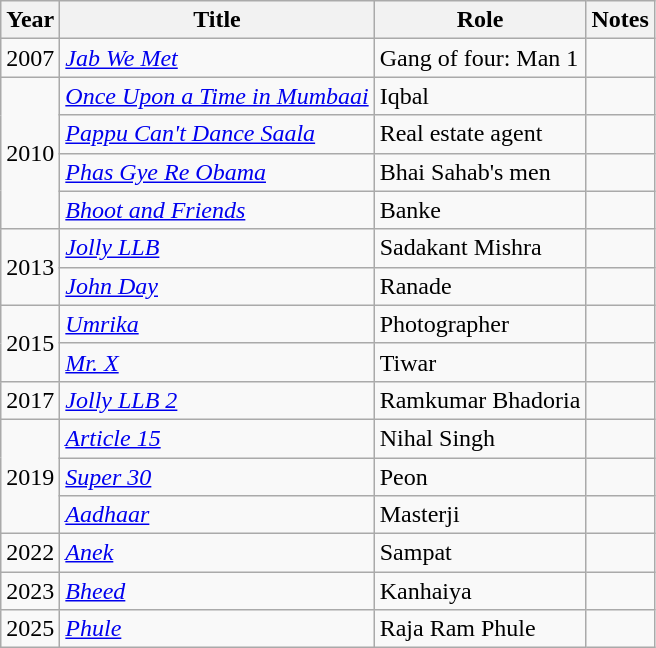<table class="wikitable">
<tr>
<th scope="col">Year</th>
<th scope="col">Title</th>
<th scope="col">Role</th>
<th scope="col">Notes</th>
</tr>
<tr>
<td>2007</td>
<td><em><a href='#'>Jab We Met</a></em></td>
<td>Gang of four: Man 1</td>
<td></td>
</tr>
<tr>
<td rowspan="4">2010</td>
<td><em><a href='#'>Once Upon a Time in Mumbaai</a></em></td>
<td>Iqbal</td>
<td></td>
</tr>
<tr>
<td><em><a href='#'>Pappu Can't Dance Saala</a></em></td>
<td>Real estate agent</td>
<td></td>
</tr>
<tr>
<td><em><a href='#'>Phas Gye Re Obama</a></em></td>
<td>Bhai Sahab's men</td>
<td></td>
</tr>
<tr>
<td><em><a href='#'>Bhoot and Friends</a></em></td>
<td>Banke</td>
<td></td>
</tr>
<tr>
<td rowspan="2">2013</td>
<td><em><a href='#'>Jolly LLB</a></em></td>
<td>Sadakant Mishra</td>
<td></td>
</tr>
<tr>
<td><em><a href='#'>John Day</a></em></td>
<td>Ranade</td>
<td></td>
</tr>
<tr>
<td rowspan="2">2015</td>
<td><em><a href='#'>Umrika</a></em></td>
<td>Photographer</td>
<td></td>
</tr>
<tr>
<td><em><a href='#'>Mr. X</a></em></td>
<td>Tiwar</td>
<td></td>
</tr>
<tr>
<td>2017</td>
<td><em><a href='#'>Jolly LLB 2</a></em></td>
<td>Ramkumar Bhadoria</td>
<td></td>
</tr>
<tr>
<td rowspan="3">2019</td>
<td><em><a href='#'>Article 15</a></em></td>
<td>Nihal Singh</td>
<td></td>
</tr>
<tr>
<td><em><a href='#'>Super 30</a></em></td>
<td>Peon</td>
<td></td>
</tr>
<tr>
<td><em><a href='#'>Aadhaar</a></em></td>
<td>Masterji</td>
<td></td>
</tr>
<tr>
<td>2022</td>
<td><em><a href='#'>Anek</a></em></td>
<td>Sampat</td>
<td></td>
</tr>
<tr>
<td>2023</td>
<td><em><a href='#'>Bheed</a></em></td>
<td>Kanhaiya</td>
<td></td>
</tr>
<tr>
<td>2025</td>
<td><em><a href='#'>Phule</a></em></td>
<td>Raja Ram Phule</td>
</tr>
</table>
